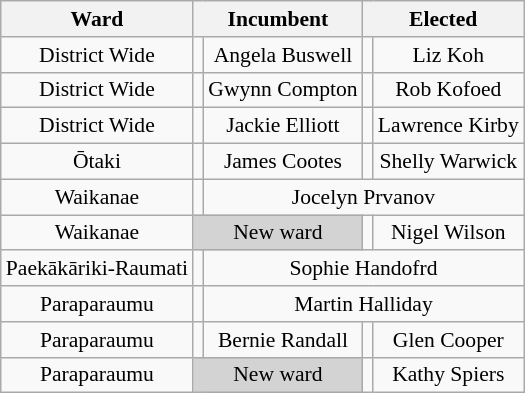<table class="wikitable col1left" style="text-align:center;font-size:90%">
<tr>
<th>Ward</th>
<th colspan="2">Incumbent</th>
<th colspan="2">Elected</th>
</tr>
<tr>
<td>District Wide</td>
<td></td>
<td>Angela Buswell</td>
<td></td>
<td>Liz Koh</td>
</tr>
<tr>
<td>District Wide</td>
<td></td>
<td>Gwynn Compton</td>
<td></td>
<td>Rob Kofoed</td>
</tr>
<tr>
<td>District Wide</td>
<td></td>
<td>Jackie Elliott</td>
<td></td>
<td>Lawrence Kirby</td>
</tr>
<tr>
<td>Ōtaki</td>
<td></td>
<td>James Cootes</td>
<td></td>
<td>Shelly Warwick</td>
</tr>
<tr>
<td>Waikanae</td>
<td></td>
<td colspan="3">Jocelyn Prvanov</td>
</tr>
<tr>
<td>Waikanae</td>
<td colspan="2" style="background-color:lightgrey">New ward</td>
<td></td>
<td>Nigel Wilson</td>
</tr>
<tr>
<td>Paekākāriki-Raumati</td>
<td></td>
<td colspan="3">Sophie Handofrd</td>
</tr>
<tr>
<td>Paraparaumu</td>
<td></td>
<td colspan="3">Martin Halliday</td>
</tr>
<tr>
<td>Paraparaumu</td>
<td></td>
<td>Bernie Randall</td>
<td></td>
<td>Glen Cooper</td>
</tr>
<tr>
<td>Paraparaumu</td>
<td colspan="2" style="background-color:lightgrey">New ward</td>
<td></td>
<td>Kathy Spiers</td>
</tr>
</table>
